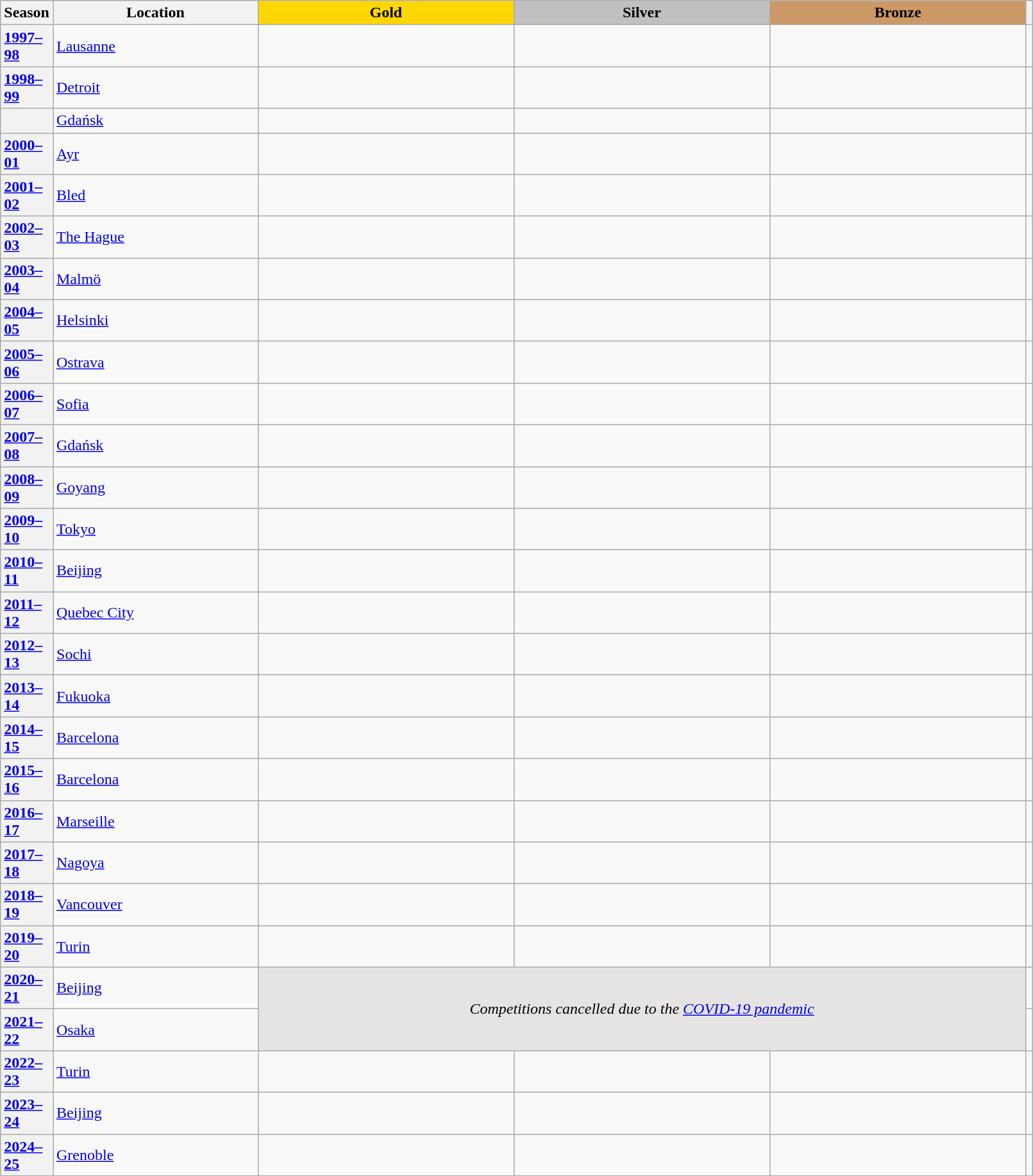<table class="wikitable unsortable" style="text-align:left; width:85%">
<tr>
<th scope="col" style="text-align:center">Season</th>
<th scope="col" style="text-align:center; width:20%">Location</th>
<th scope="col" style="text-align:center; width:25%; background:gold">Gold</th>
<th scope="col" style="text-align:center; width:25%; background:silver">Silver</th>
<th scope="col" style="text-align:center; width:25%; background:#c96">Bronze</th>
<th scope="col" style="text-align:center"></th>
</tr>
<tr>
<th scope="row" style="text-align:left"><a href='#'>1997–98</a></th>
<td> <a href='#'>Lausanne</a></td>
<td></td>
<td></td>
<td></td>
<td></td>
</tr>
<tr>
<th scope="row" style="text-align:left"><a href='#'>1998–99</a></th>
<td> <a href='#'>Detroit</a></td>
<td></td>
<td></td>
<td></td>
<td></td>
</tr>
<tr>
<th scope="row" style="text-align:left"></th>
<td> <a href='#'>Gdańsk</a></td>
<td></td>
<td></td>
<td></td>
<td></td>
</tr>
<tr>
<th scope="row" style="text-align:left"><a href='#'>2000–01</a></th>
<td> <a href='#'>Ayr</a></td>
<td></td>
<td></td>
<td></td>
<td></td>
</tr>
<tr>
<th scope="row" style="text-align:left"><a href='#'>2001–02</a></th>
<td> <a href='#'>Bled</a></td>
<td></td>
<td></td>
<td></td>
<td></td>
</tr>
<tr>
<th scope="row" style="text-align:left"><a href='#'>2002–03</a></th>
<td> <a href='#'>The Hague</a></td>
<td></td>
<td></td>
<td></td>
<td></td>
</tr>
<tr>
<th scope="row" style="text-align:left"><a href='#'>2003–04</a></th>
<td> <a href='#'>Malmö</a></td>
<td></td>
<td></td>
<td></td>
<td></td>
</tr>
<tr>
<th scope="row" style="text-align:left"><a href='#'>2004–05</a></th>
<td> <a href='#'>Helsinki</a></td>
<td></td>
<td></td>
<td></td>
<td></td>
</tr>
<tr>
<th scope="row" style="text-align:left"><a href='#'>2005–06</a></th>
<td> <a href='#'>Ostrava</a></td>
<td></td>
<td></td>
<td></td>
<td></td>
</tr>
<tr>
<th scope="row" style="text-align:left"><a href='#'>2006–07</a></th>
<td> <a href='#'>Sofia</a></td>
<td></td>
<td></td>
<td></td>
<td></td>
</tr>
<tr>
<th scope="row" style="text-align:left"><a href='#'>2007–08</a></th>
<td> <a href='#'>Gdańsk</a></td>
<td></td>
<td></td>
<td></td>
<td></td>
</tr>
<tr>
<th scope="row" style="text-align:left"><a href='#'>2008–09</a></th>
<td> <a href='#'>Goyang</a></td>
<td></td>
<td></td>
<td></td>
<td></td>
</tr>
<tr>
<th scope="row" style="text-align:left"><a href='#'>2009–10</a></th>
<td> <a href='#'>Tokyo</a></td>
<td></td>
<td></td>
<td></td>
<td></td>
</tr>
<tr>
<th scope="row" style="text-align:left"><a href='#'>2010–11</a></th>
<td> <a href='#'>Beijing</a></td>
<td></td>
<td></td>
<td></td>
<td></td>
</tr>
<tr>
<th scope="row" style="text-align:left"><a href='#'>2011–12</a></th>
<td> <a href='#'>Quebec City</a></td>
<td></td>
<td></td>
<td></td>
<td></td>
</tr>
<tr>
<th scope="row" style="text-align:left"><a href='#'>2012–13</a></th>
<td> <a href='#'>Sochi</a></td>
<td></td>
<td></td>
<td></td>
<td></td>
</tr>
<tr>
<th scope="row" style="text-align:left"><a href='#'>2013–14</a></th>
<td> <a href='#'>Fukuoka</a></td>
<td></td>
<td></td>
<td></td>
<td></td>
</tr>
<tr>
<th scope="row" style="text-align:left"><a href='#'>2014–15</a></th>
<td> <a href='#'>Barcelona</a></td>
<td></td>
<td></td>
<td></td>
<td></td>
</tr>
<tr>
<th scope="row" style="text-align:left"><a href='#'>2015–16</a></th>
<td> <a href='#'>Barcelona</a></td>
<td></td>
<td></td>
<td></td>
<td></td>
</tr>
<tr>
<th scope="row" style="text-align:left"><a href='#'>2016–17</a></th>
<td> <a href='#'>Marseille</a></td>
<td></td>
<td></td>
<td></td>
<td></td>
</tr>
<tr>
<th scope="row" style="text-align:left"><a href='#'>2017–18</a></th>
<td> <a href='#'>Nagoya</a></td>
<td></td>
<td></td>
<td></td>
<td></td>
</tr>
<tr>
<th scope="row" style="text-align:left"><a href='#'>2018–19</a></th>
<td> <a href='#'>Vancouver</a></td>
<td></td>
<td></td>
<td></td>
<td></td>
</tr>
<tr>
<th scope="row" style="text-align:left"><a href='#'>2019–20</a></th>
<td> <a href='#'>Turin</a></td>
<td></td>
<td></td>
<td></td>
<td></td>
</tr>
<tr>
<th scope="row" style="text-align:left"><a href='#'>2020–21</a></th>
<td> <a href='#'>Beijing</a></td>
<td colspan="3" rowspan="2" align="center" bgcolor="e5e4e2"><em>Competitions cancelled due to the <a href='#'>COVID-19 pandemic</a></em></td>
<td></td>
</tr>
<tr>
<th scope="row" style="text-align:left"><a href='#'>2021–22</a></th>
<td> <a href='#'>Osaka</a></td>
<td></td>
</tr>
<tr>
<th scope="row" style="text-align:left"><a href='#'>2022–23</a></th>
<td> <a href='#'>Turin</a></td>
<td></td>
<td></td>
<td></td>
<td></td>
</tr>
<tr>
<th scope="row" style="text-align:left"><a href='#'>2023–24</a></th>
<td> <a href='#'>Beijing</a></td>
<td></td>
<td></td>
<td></td>
<td></td>
</tr>
<tr>
<th scope="row" style="text-align:left"><a href='#'>2024–25</a></th>
<td> <a href='#'>Grenoble</a></td>
<td></td>
<td></td>
<td></td>
<td></td>
</tr>
</table>
